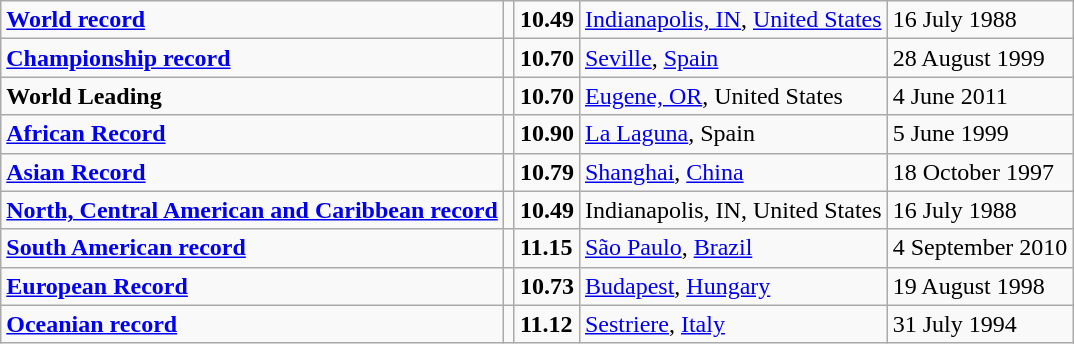<table class="wikitable">
<tr>
<td><strong><a href='#'>World record</a></strong></td>
<td></td>
<td><strong>10.49</strong></td>
<td><a href='#'>Indianapolis, IN</a>, <a href='#'>United States</a></td>
<td>16 July 1988</td>
</tr>
<tr>
<td><strong><a href='#'>Championship record</a></strong></td>
<td></td>
<td><strong>10.70</strong></td>
<td><a href='#'>Seville</a>, <a href='#'>Spain</a></td>
<td>28 August 1999</td>
</tr>
<tr>
<td><strong>World Leading</strong></td>
<td></td>
<td><strong>10.70</strong></td>
<td><a href='#'>Eugene, OR</a>, United States</td>
<td>4 June 2011</td>
</tr>
<tr>
<td><strong><a href='#'>African Record</a></strong></td>
<td></td>
<td><strong>10.90</strong></td>
<td><a href='#'>La Laguna</a>, Spain</td>
<td>5 June 1999</td>
</tr>
<tr>
<td><strong><a href='#'>Asian Record</a></strong></td>
<td></td>
<td><strong>10.79</strong></td>
<td><a href='#'>Shanghai</a>, <a href='#'>China</a></td>
<td>18 October 1997</td>
</tr>
<tr>
<td><strong><a href='#'>North, Central American and Caribbean record</a></strong></td>
<td></td>
<td><strong>10.49</strong></td>
<td>Indianapolis, IN, United States</td>
<td>16 July 1988</td>
</tr>
<tr>
<td><strong><a href='#'>South American record</a></strong></td>
<td></td>
<td><strong>11.15</strong></td>
<td><a href='#'>São Paulo</a>, <a href='#'>Brazil</a></td>
<td>4 September 2010</td>
</tr>
<tr>
<td><strong><a href='#'>European Record</a></strong></td>
<td></td>
<td><strong>10.73</strong></td>
<td><a href='#'>Budapest</a>, <a href='#'>Hungary</a></td>
<td>19 August 1998</td>
</tr>
<tr>
<td><strong><a href='#'>Oceanian record</a></strong></td>
<td></td>
<td><strong>11.12</strong></td>
<td><a href='#'>Sestriere</a>, <a href='#'>Italy</a></td>
<td>31 July 1994</td>
</tr>
</table>
